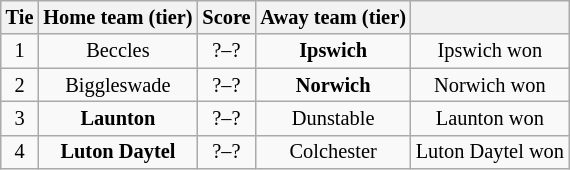<table class="wikitable" style="text-align:center; font-size:85%">
<tr>
<th>Tie</th>
<th>Home team (tier)</th>
<th>Score</th>
<th>Away team (tier)</th>
<th></th>
</tr>
<tr>
<td align="center">1</td>
<td>Beccles</td>
<td align="center">?–?</td>
<td><strong>Ipswich</strong></td>
<td>Ipswich won</td>
</tr>
<tr>
<td align="center">2</td>
<td>Biggleswade</td>
<td align="center">?–?</td>
<td><strong>Norwich</strong></td>
<td>Norwich won</td>
</tr>
<tr>
<td align="center">3</td>
<td><strong>Launton</strong></td>
<td align="center">?–?</td>
<td>Dunstable</td>
<td>Launton won</td>
</tr>
<tr>
<td align="center">4</td>
<td><strong>Luton Daytel</strong></td>
<td align="center">?–?</td>
<td>Colchester</td>
<td>Luton Daytel won</td>
</tr>
</table>
